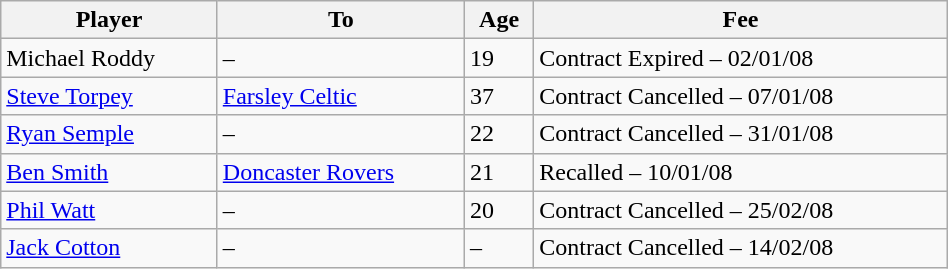<table class="wikitable" style="text-align:center; width:50%; text-align:left">
<tr>
<th>Player</th>
<th>To</th>
<th>Age</th>
<th>Fee</th>
</tr>
<tr --->
<td> Michael Roddy</td>
<td>–</td>
<td>19</td>
<td>Contract Expired – 02/01/08</td>
</tr>
<tr --->
<td> <a href='#'>Steve Torpey</a></td>
<td><a href='#'>Farsley Celtic</a></td>
<td>37</td>
<td>Contract Cancelled – 07/01/08</td>
</tr>
<tr --->
<td> <a href='#'>Ryan Semple</a></td>
<td>–</td>
<td>22</td>
<td>Contract Cancelled – 31/01/08</td>
</tr>
<tr --->
<td> <a href='#'>Ben Smith</a></td>
<td><a href='#'>Doncaster Rovers</a></td>
<td>21</td>
<td>Recalled – 10/01/08</td>
</tr>
<tr --->
<td> <a href='#'>Phil Watt</a></td>
<td>–</td>
<td>20</td>
<td>Contract Cancelled – 25/02/08</td>
</tr>
<tr --->
<td> <a href='#'>Jack Cotton</a></td>
<td>–</td>
<td>–</td>
<td>Contract Cancelled – 14/02/08</td>
</tr>
</table>
